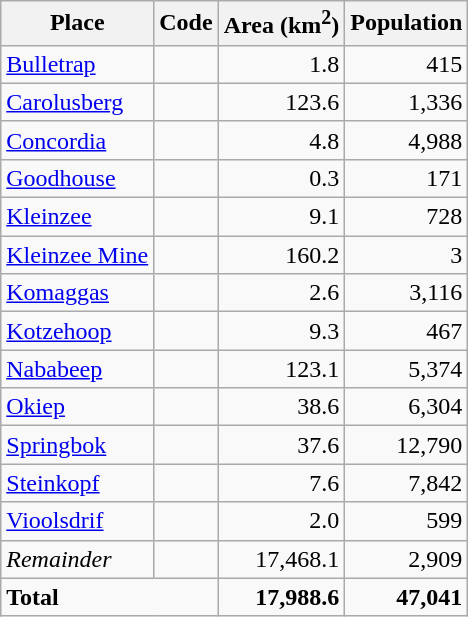<table class="wikitable sortable">
<tr>
<th>Place</th>
<th>Code</th>
<th>Area (km<sup>2</sup>)</th>
<th>Population</th>
</tr>
<tr>
<td><a href='#'>Bulletrap</a></td>
<td></td>
<td align=right>1.8</td>
<td align=right>415</td>
</tr>
<tr>
<td><a href='#'>Carolusberg</a></td>
<td></td>
<td align=right>123.6</td>
<td align=right>1,336</td>
</tr>
<tr>
<td><a href='#'>Concordia</a></td>
<td></td>
<td align=right>4.8</td>
<td align=right>4,988</td>
</tr>
<tr>
<td><a href='#'>Goodhouse</a></td>
<td></td>
<td align=right>0.3</td>
<td align=right>171</td>
</tr>
<tr>
<td><a href='#'>Kleinzee</a></td>
<td></td>
<td align=right>9.1</td>
<td align=right>728</td>
</tr>
<tr>
<td><a href='#'>Kleinzee Mine</a></td>
<td></td>
<td align=right>160.2</td>
<td align=right>3</td>
</tr>
<tr>
<td><a href='#'>Komaggas</a></td>
<td></td>
<td align=right>2.6</td>
<td align=right>3,116</td>
</tr>
<tr>
<td><a href='#'>Kotzehoop</a></td>
<td></td>
<td align=right>9.3</td>
<td align=right>467</td>
</tr>
<tr>
<td><a href='#'>Nababeep</a></td>
<td></td>
<td align=right>123.1</td>
<td align=right>5,374</td>
</tr>
<tr>
<td><a href='#'>Okiep</a></td>
<td></td>
<td align=right>38.6</td>
<td align=right>6,304</td>
</tr>
<tr>
<td><a href='#'>Springbok</a></td>
<td></td>
<td align=right>37.6</td>
<td align=right>12,790</td>
</tr>
<tr>
<td><a href='#'>Steinkopf</a></td>
<td></td>
<td align=right>7.6</td>
<td align=right>7,842</td>
</tr>
<tr>
<td><a href='#'>Vioolsdrif</a></td>
<td></td>
<td align=right>2.0</td>
<td align=right>599</td>
</tr>
<tr>
<td><em>Remainder</em></td>
<td></td>
<td align=right>17,468.1</td>
<td align=right>2,909</td>
</tr>
<tr class=sortbottom>
<td colspan=2><strong>Total</strong></td>
<td align=right><strong>17,988.6</strong></td>
<td align=right><strong>47,041</strong></td>
</tr>
</table>
